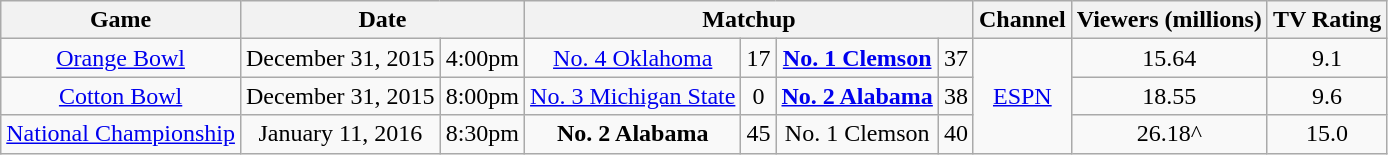<table class="wikitable" style="text-align:center;">
<tr>
<th>Game</th>
<th colspan=2>Date</th>
<th colspan=4>Matchup</th>
<th>Channel</th>
<th>Viewers (millions)</th>
<th>TV Rating</th>
</tr>
<tr>
<td><a href='#'>Orange Bowl</a></td>
<td>December 31, 2015</td>
<td>4:00pm</td>
<td><a href='#'>No. 4 Oklahoma</a></td>
<td>17</td>
<td><strong><a href='#'>No. 1 Clemson</a></strong></td>
<td>37</td>
<td rowspan=3><a href='#'>ESPN</a></td>
<td>15.64</td>
<td>9.1</td>
</tr>
<tr>
<td><a href='#'>Cotton Bowl</a></td>
<td>December 31, 2015</td>
<td>8:00pm</td>
<td><a href='#'>No. 3 Michigan State</a></td>
<td>0</td>
<td><strong><a href='#'>No. 2 Alabama</a></strong></td>
<td>38</td>
<td>18.55</td>
<td>9.6</td>
</tr>
<tr>
<td><a href='#'>National Championship</a></td>
<td>January 11, 2016</td>
<td>8:30pm</td>
<td><strong>No. 2 Alabama</strong></td>
<td>45</td>
<td>No. 1 Clemson</td>
<td>40</td>
<td>26.18^</td>
<td>15.0</td>
</tr>
</table>
